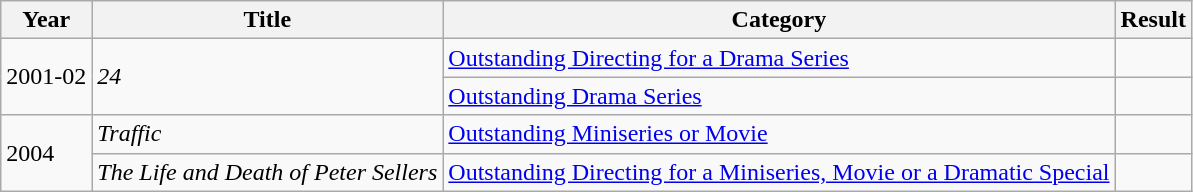<table class="wikitable">
<tr>
<th>Year</th>
<th>Title</th>
<th>Category</th>
<th>Result</th>
</tr>
<tr>
<td rowspan=2>2001-02</td>
<td rowspan=2><em>24</em></td>
<td><a href='#'>Outstanding Directing for a Drama Series</a></td>
<td></td>
</tr>
<tr>
<td><a href='#'>Outstanding Drama Series</a></td>
<td></td>
</tr>
<tr>
<td rowspan=2>2004</td>
<td><em>Traffic</em></td>
<td><a href='#'>Outstanding Miniseries or Movie</a></td>
<td></td>
</tr>
<tr>
<td><em>The Life and Death of Peter Sellers</em></td>
<td><a href='#'>Outstanding Directing for a Miniseries, Movie or a Dramatic Special</a></td>
<td></td>
</tr>
</table>
